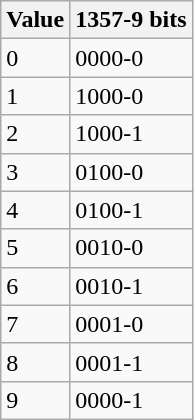<table class="wikitable">
<tr>
<th>Value</th>
<th>1357-9 bits</th>
</tr>
<tr>
<td>0</td>
<td>0000-0</td>
</tr>
<tr>
<td>1</td>
<td>1000-0</td>
</tr>
<tr>
<td>2</td>
<td>1000-1</td>
</tr>
<tr>
<td>3</td>
<td>0100-0</td>
</tr>
<tr>
<td>4</td>
<td>0100-1</td>
</tr>
<tr>
<td>5</td>
<td>0010-0</td>
</tr>
<tr>
<td>6</td>
<td>0010-1</td>
</tr>
<tr>
<td>7</td>
<td>0001-0</td>
</tr>
<tr>
<td>8</td>
<td>0001-1</td>
</tr>
<tr>
<td>9</td>
<td>0000-1</td>
</tr>
</table>
